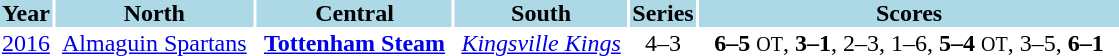<table cellpadding="0" width="750px" style="text-align:center">
<tr bgcolor="#ADD8E6">
<th style= width="33">Year</th>
<th style= width="100">North</th>
<th style= width="100">Central</th>
<th style= width="100">South</th>
<th style= width="25">Series</th>
<th style= width="175">Scores</th>
</tr>
<tr>
<td><a href='#'>2016</a></td>
<td><a href='#'>Almaguin Spartans</a></td>
<td><strong><a href='#'>Tottenham Steam</a></strong></td>
<td><em><a href='#'>Kingsville Kings</a></em></td>
<td>4–3</td>
<td><strong>6–5</strong> <small>OT</small>, <strong>3–1</strong>, 2–3, 1–6, <strong>5–4</strong> <small>OT</small>, 3–5, <strong>6–1</strong></td>
</tr>
</table>
